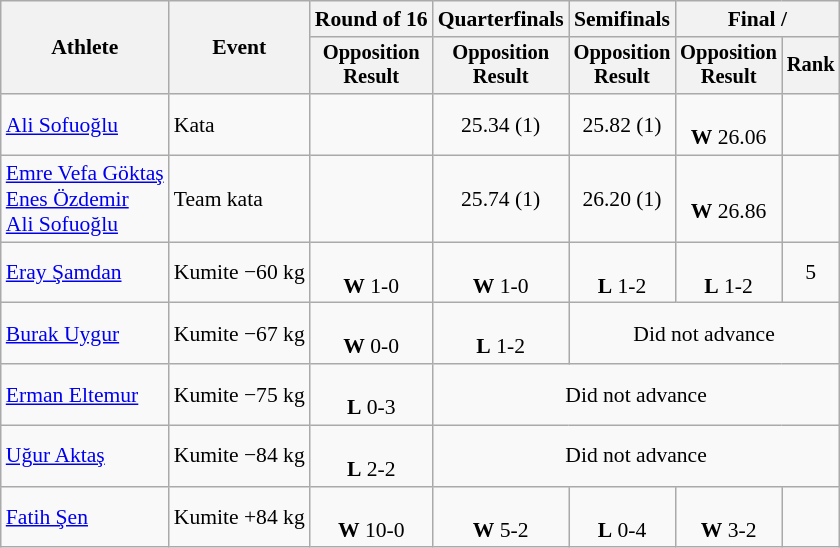<table class=wikitable style=font-size:90%;text-align:center>
<tr>
<th rowspan=2>Athlete</th>
<th rowspan=2>Event</th>
<th>Round of 16</th>
<th>Quarterfinals</th>
<th>Semifinals</th>
<th colspan=2>Final / </th>
</tr>
<tr style=font-size:95%>
<th>Opposition<br>Result</th>
<th>Opposition<br>Result</th>
<th>Opposition<br>Result</th>
<th>Opposition<br>Result</th>
<th>Rank</th>
</tr>
<tr>
<td align=left><a href='#'>Ali Sofuoğlu</a></td>
<td align=left>Kata</td>
<td></td>
<td>25.34 (1)</td>
<td>25.82 (1)</td>
<td><br><strong>W</strong> 26.06</td>
<td></td>
</tr>
<tr>
<td align=left><a href='#'>Emre Vefa Göktaş</a><br><a href='#'>Enes Özdemir</a><br><a href='#'>Ali Sofuoğlu</a></td>
<td align=left>Team kata</td>
<td></td>
<td>25.74 (1)</td>
<td>26.20 (1)</td>
<td><br><strong>W</strong> 26.86</td>
<td></td>
</tr>
<tr>
<td align=left><a href='#'>Eray Şamdan</a></td>
<td align=left>Kumite −60 kg</td>
<td><br><strong>W</strong> 1-0</td>
<td><br><strong>W</strong> 1-0</td>
<td><br><strong>L</strong> 1-2</td>
<td><br><strong>L</strong> 1-2</td>
<td>5</td>
</tr>
<tr>
<td align=left><a href='#'>Burak Uygur</a></td>
<td align=left>Kumite −67 kg</td>
<td><br><strong>W</strong> 0-0</td>
<td><br><strong>L</strong> 1-2</td>
<td colspan="4">Did not advance</td>
</tr>
<tr>
<td align=left><a href='#'>Erman Eltemur</a></td>
<td align=left>Kumite −75 kg</td>
<td><br><strong>L</strong> 0-3</td>
<td colspan="5">Did not advance</td>
</tr>
<tr>
<td align=left><a href='#'>Uğur Aktaş</a></td>
<td align=left>Kumite −84 kg</td>
<td><br><strong>L</strong> 2-2</td>
<td colspan="5">Did not advance</td>
</tr>
<tr>
<td align=left><a href='#'>Fatih Şen</a></td>
<td align=left>Kumite +84 kg</td>
<td><br><strong>W</strong> 10-0</td>
<td><br><strong>W</strong> 5-2</td>
<td><br><strong>L</strong> 0-4</td>
<td><br><strong>W</strong> 3-2</td>
<td></td>
</tr>
</table>
